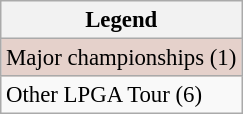<table class="wikitable" style="font-size:95%;">
<tr>
<th>Legend</th>
</tr>
<tr style="background:#e5d1cb;">
<td>Major championships (1)</td>
</tr>
<tr>
<td>Other LPGA Tour (6)</td>
</tr>
</table>
